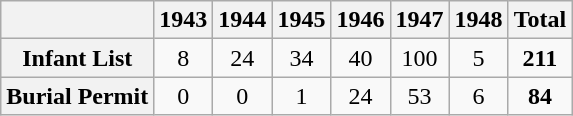<table class="wikitable" style="text-align:center">
<tr>
<th></th>
<th>1943</th>
<th>1944</th>
<th>1945</th>
<th>1946</th>
<th>1947</th>
<th>1948</th>
<th>Total</th>
</tr>
<tr>
<th>Infant List</th>
<td>8</td>
<td>24</td>
<td>34</td>
<td>40</td>
<td>100</td>
<td>5</td>
<td - style="font-weight:bold">211</td>
</tr>
<tr>
<th>Burial Permit</th>
<td>0</td>
<td>0</td>
<td>1</td>
<td>24</td>
<td>53</td>
<td>6</td>
<td - style="font-weight:bold">84</td>
</tr>
</table>
